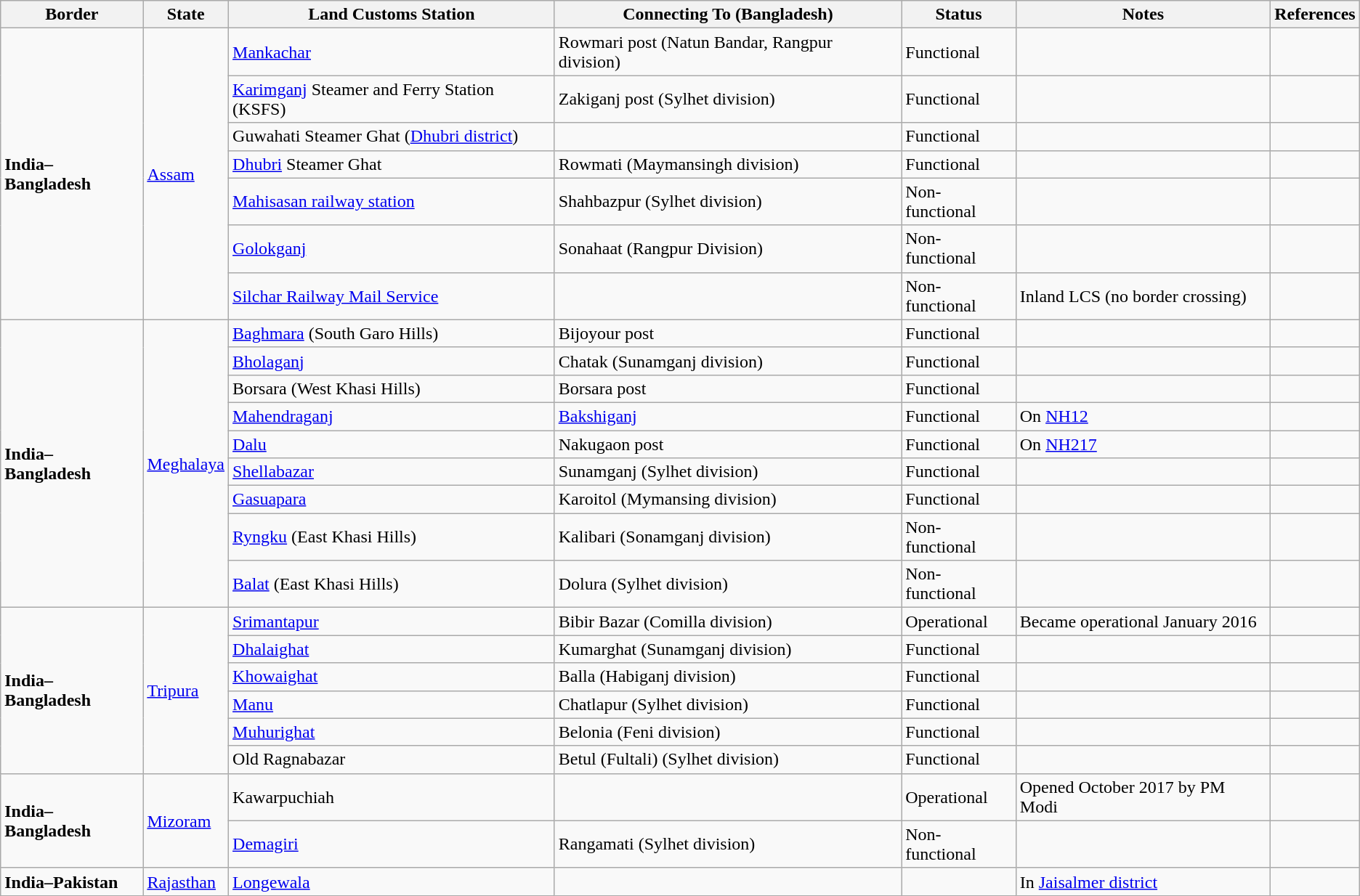<table class="wikitable sortable">
<tr>
<th>Border</th>
<th>State</th>
<th>Land Customs Station</th>
<th>Connecting To (Bangladesh)</th>
<th>Status</th>
<th>Notes</th>
<th>References</th>
</tr>
<tr>
<td rowspan="7"><strong>India–Bangladesh</strong></td>
<td rowspan="7"><a href='#'>Assam</a></td>
<td><a href='#'>Mankachar</a></td>
<td>Rowmari post (Natun Bandar, Rangpur division)</td>
<td>Functional</td>
<td></td>
<td></td>
</tr>
<tr>
<td><a href='#'>Karimganj</a> Steamer and Ferry Station (KSFS)</td>
<td>Zakiganj post (Sylhet division)</td>
<td>Functional</td>
<td></td>
<td></td>
</tr>
<tr>
<td>Guwahati Steamer Ghat (<a href='#'>Dhubri district</a>)</td>
<td></td>
<td>Functional</td>
<td></td>
<td></td>
</tr>
<tr>
<td><a href='#'>Dhubri</a> Steamer Ghat</td>
<td>Rowmati (Maymansingh division)</td>
<td>Functional</td>
<td></td>
<td></td>
</tr>
<tr>
<td><a href='#'>Mahisasan railway station</a></td>
<td>Shahbazpur (Sylhet division)</td>
<td>Non-functional</td>
<td></td>
<td></td>
</tr>
<tr>
<td><a href='#'>Golokganj</a></td>
<td>Sonahaat (Rangpur Division)</td>
<td>Non-functional</td>
<td></td>
<td></td>
</tr>
<tr>
<td><a href='#'>Silchar Railway Mail Service</a></td>
<td></td>
<td>Non-functional</td>
<td>Inland LCS (no border crossing)</td>
<td></td>
</tr>
<tr>
<td rowspan="9"><strong>India–Bangladesh</strong></td>
<td rowspan="9"><a href='#'>Meghalaya</a></td>
<td><a href='#'>Baghmara</a> (South Garo Hills)</td>
<td>Bijoyour post</td>
<td>Functional</td>
<td></td>
<td></td>
</tr>
<tr>
<td><a href='#'>Bholaganj</a></td>
<td>Chatak (Sunamganj division)</td>
<td>Functional</td>
<td></td>
<td></td>
</tr>
<tr>
<td>Borsara (West Khasi Hills)</td>
<td>Borsara post</td>
<td>Functional</td>
<td></td>
<td></td>
</tr>
<tr>
<td><a href='#'>Mahendraganj</a></td>
<td><a href='#'>Bakshiganj</a></td>
<td>Functional</td>
<td>On <a href='#'>NH12</a></td>
<td></td>
</tr>
<tr>
<td><a href='#'>Dalu</a></td>
<td>Nakugaon post</td>
<td>Functional</td>
<td>On <a href='#'>NH217</a></td>
<td></td>
</tr>
<tr>
<td><a href='#'>Shellabazar</a></td>
<td>Sunamganj (Sylhet division)</td>
<td>Functional</td>
<td></td>
<td></td>
</tr>
<tr>
<td><a href='#'>Gasuapara</a></td>
<td>Karoitol (Mymansing division)</td>
<td>Functional</td>
<td></td>
<td></td>
</tr>
<tr>
<td><a href='#'>Ryngku</a> (East Khasi Hills)</td>
<td>Kalibari (Sonamganj division)</td>
<td>Non-functional</td>
<td></td>
<td></td>
</tr>
<tr>
<td><a href='#'>Balat</a> (East Khasi Hills)</td>
<td>Dolura (Sylhet division)</td>
<td>Non-functional</td>
<td></td>
<td></td>
</tr>
<tr>
<td rowspan="6"><strong>India–Bangladesh</strong></td>
<td rowspan="6"><a href='#'>Tripura</a></td>
<td><a href='#'>Srimantapur</a></td>
<td>Bibir Bazar (Comilla division)</td>
<td>Operational</td>
<td>Became operational January 2016</td>
<td></td>
</tr>
<tr>
<td><a href='#'>Dhalaighat</a></td>
<td>Kumarghat (Sunamganj division)</td>
<td>Functional</td>
<td></td>
<td></td>
</tr>
<tr>
<td><a href='#'>Khowaighat</a></td>
<td>Balla (Habiganj division)</td>
<td>Functional</td>
<td></td>
<td></td>
</tr>
<tr>
<td><a href='#'>Manu</a></td>
<td>Chatlapur (Sylhet division)</td>
<td>Functional</td>
<td></td>
<td></td>
</tr>
<tr>
<td><a href='#'>Muhurighat</a></td>
<td>Belonia (Feni division)</td>
<td>Functional</td>
<td></td>
<td></td>
</tr>
<tr>
<td>Old Ragnabazar</td>
<td>Betul (Fultali) (Sylhet division)</td>
<td>Functional</td>
<td></td>
<td></td>
</tr>
<tr>
<td rowspan="2"><strong>India–Bangladesh</strong></td>
<td rowspan="2"><a href='#'>Mizoram</a></td>
<td>Kawarpuchiah</td>
<td></td>
<td>Operational</td>
<td>Opened October 2017 by PM Modi</td>
<td></td>
</tr>
<tr>
<td><a href='#'>Demagiri</a></td>
<td>Rangamati (Sylhet division)</td>
<td>Non-functional</td>
<td></td>
<td></td>
</tr>
<tr>
<td><strong>India–Pakistan</strong></td>
<td><a href='#'>Rajasthan</a></td>
<td><a href='#'>Longewala</a></td>
<td></td>
<td></td>
<td>In <a href='#'>Jaisalmer district</a></td>
<td></td>
</tr>
</table>
